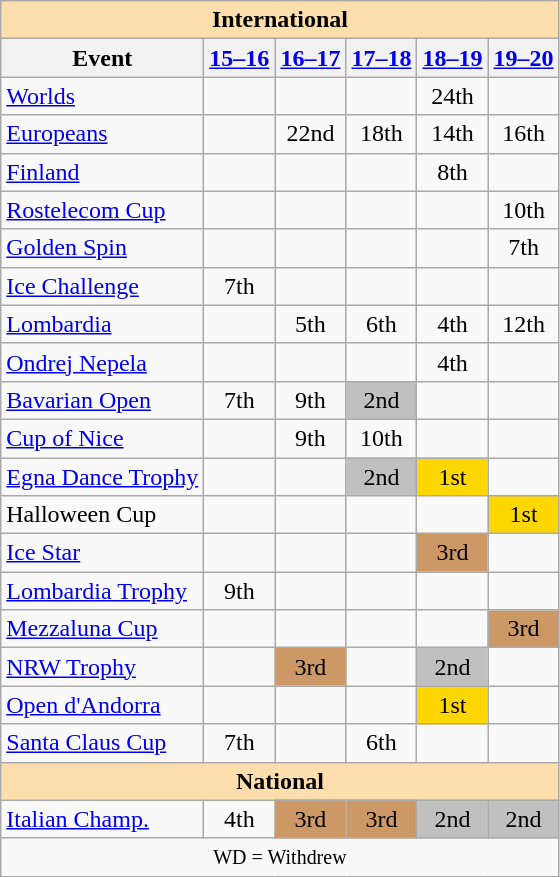<table class="wikitable" style="text-align:center">
<tr>
<th style="background-color: #ffdead; " colspan=6 align=center>International</th>
</tr>
<tr>
<th>Event</th>
<th><a href='#'>15–16</a></th>
<th><a href='#'>16–17</a></th>
<th><a href='#'>17–18</a></th>
<th><a href='#'>18–19</a></th>
<th><a href='#'>19–20</a></th>
</tr>
<tr>
<td align=left><a href='#'>Worlds</a></td>
<td></td>
<td></td>
<td></td>
<td>24th</td>
<td></td>
</tr>
<tr>
<td align=left><a href='#'>Europeans</a></td>
<td></td>
<td>22nd</td>
<td>18th</td>
<td>14th</td>
<td>16th</td>
</tr>
<tr>
<td align=left> <a href='#'>Finland</a></td>
<td></td>
<td></td>
<td></td>
<td>8th</td>
<td></td>
</tr>
<tr>
<td align=left> <a href='#'>Rostelecom Cup</a></td>
<td></td>
<td></td>
<td></td>
<td></td>
<td>10th</td>
</tr>
<tr>
<td align=left> <a href='#'>Golden Spin</a></td>
<td></td>
<td></td>
<td></td>
<td></td>
<td>7th</td>
</tr>
<tr>
<td align=left> <a href='#'>Ice Challenge</a></td>
<td>7th</td>
<td></td>
<td></td>
<td></td>
<td></td>
</tr>
<tr>
<td align=left> <a href='#'>Lombardia</a></td>
<td></td>
<td>5th</td>
<td>6th</td>
<td>4th</td>
<td>12th</td>
</tr>
<tr>
<td align=left> <a href='#'>Ondrej Nepela</a></td>
<td></td>
<td></td>
<td></td>
<td>4th</td>
<td></td>
</tr>
<tr>
<td align=left><a href='#'>Bavarian Open</a></td>
<td>7th</td>
<td>9th</td>
<td bgcolor=silver>2nd</td>
<td></td>
<td></td>
</tr>
<tr>
<td align=left><a href='#'>Cup of Nice</a></td>
<td></td>
<td>9th</td>
<td>10th</td>
<td></td>
<td></td>
</tr>
<tr>
<td align=left><a href='#'>Egna Dance Trophy</a></td>
<td></td>
<td></td>
<td bgcolor=silver>2nd</td>
<td bgcolor=gold>1st</td>
<td></td>
</tr>
<tr>
<td align=left>Halloween Cup</td>
<td></td>
<td></td>
<td></td>
<td></td>
<td bgcolor=gold>1st</td>
</tr>
<tr>
<td align=left><a href='#'>Ice Star</a></td>
<td></td>
<td></td>
<td></td>
<td bgcolor=cc9966>3rd</td>
<td></td>
</tr>
<tr>
<td align=left><a href='#'>Lombardia Trophy</a></td>
<td>9th</td>
<td></td>
<td></td>
<td></td>
<td></td>
</tr>
<tr>
<td align=left><a href='#'>Mezzaluna Cup</a></td>
<td></td>
<td></td>
<td></td>
<td></td>
<td bgcolor=cc9966>3rd</td>
</tr>
<tr>
<td align=left><a href='#'>NRW Trophy</a></td>
<td></td>
<td bgcolor=cc9966>3rd</td>
<td></td>
<td bgcolor=silver>2nd</td>
<td></td>
</tr>
<tr>
<td align=left><a href='#'>Open d'Andorra</a></td>
<td></td>
<td></td>
<td></td>
<td bgcolor=gold>1st</td>
<td></td>
</tr>
<tr>
<td align=left><a href='#'>Santa Claus Cup</a></td>
<td>7th</td>
<td></td>
<td>6th</td>
<td></td>
<td></td>
</tr>
<tr>
<th style="background-color: #ffdead; " colspan=6 align=center>National</th>
</tr>
<tr>
<td align=left><a href='#'>Italian Champ.</a></td>
<td>4th</td>
<td bgcolor=cc9966>3rd</td>
<td bgcolor=cc9966>3rd</td>
<td bgcolor=silver>2nd</td>
<td bgcolor=silver>2nd</td>
</tr>
<tr>
<td colspan=6 align=center><small> WD = Withdrew </small></td>
</tr>
</table>
